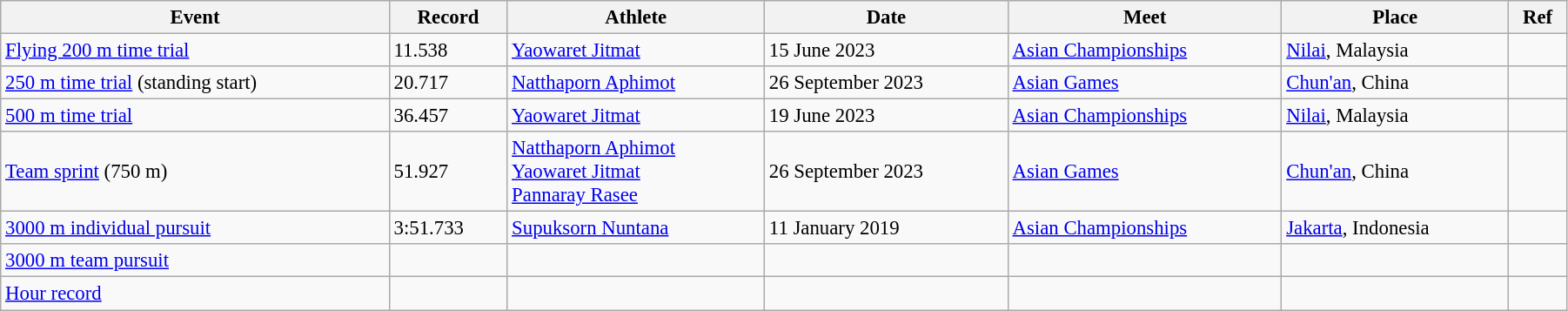<table class="wikitable" style="font-size:95%; width: 95%;">
<tr>
<th>Event</th>
<th>Record</th>
<th>Athlete</th>
<th>Date</th>
<th>Meet</th>
<th>Place</th>
<th>Ref</th>
</tr>
<tr>
<td><a href='#'>Flying 200 m time trial</a></td>
<td>11.538</td>
<td><a href='#'>Yaowaret Jitmat</a></td>
<td>15 June 2023</td>
<td><a href='#'>Asian Championships</a></td>
<td><a href='#'>Nilai</a>, Malaysia</td>
<td></td>
</tr>
<tr>
<td><a href='#'>250 m time trial</a> (standing start)</td>
<td>20.717</td>
<td><a href='#'>Natthaporn Aphimot</a></td>
<td>26 September 2023</td>
<td><a href='#'>Asian Games</a></td>
<td><a href='#'>Chun'an</a>, China</td>
<td></td>
</tr>
<tr>
<td><a href='#'>500 m time trial</a></td>
<td>36.457</td>
<td><a href='#'>Yaowaret Jitmat</a></td>
<td>19 June 2023</td>
<td><a href='#'>Asian Championships</a></td>
<td><a href='#'>Nilai</a>, Malaysia</td>
<td></td>
</tr>
<tr>
<td><a href='#'>Team sprint</a> (750 m)</td>
<td>51.927</td>
<td><a href='#'>Natthaporn Aphimot</a><br><a href='#'>Yaowaret Jitmat</a><br><a href='#'>Pannaray Rasee</a></td>
<td>26 September 2023</td>
<td><a href='#'>Asian Games</a></td>
<td><a href='#'>Chun'an</a>, China</td>
<td></td>
</tr>
<tr>
<td><a href='#'>3000 m individual pursuit</a></td>
<td>3:51.733</td>
<td><a href='#'>Supuksorn Nuntana</a></td>
<td>11 January 2019</td>
<td><a href='#'>Asian Championships</a></td>
<td><a href='#'>Jakarta</a>, Indonesia</td>
<td></td>
</tr>
<tr>
<td><a href='#'>3000 m team pursuit</a></td>
<td></td>
<td></td>
<td></td>
<td></td>
<td></td>
<td></td>
</tr>
<tr>
<td><a href='#'>Hour record</a></td>
<td></td>
<td></td>
<td></td>
<td></td>
<td></td>
<td></td>
</tr>
</table>
